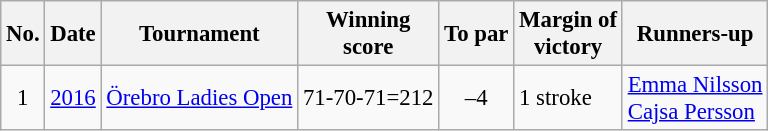<table class="wikitable" style="font-size:95%;">
<tr>
<th>No.</th>
<th>Date</th>
<th>Tournament</th>
<th>Winning<br>score</th>
<th>To par</th>
<th>Margin of<br>victory</th>
<th>Runners-up</th>
</tr>
<tr>
<td align=center>1</td>
<td><a href='#'>2016</a></td>
<td><a href='#'>Örebro Ladies Open</a></td>
<td align=right>71-70-71=212</td>
<td align=center>–4</td>
<td>1 stroke</td>
<td> <a href='#'>Emma Nilsson</a><br> <a href='#'>Cajsa Persson</a></td>
</tr>
</table>
